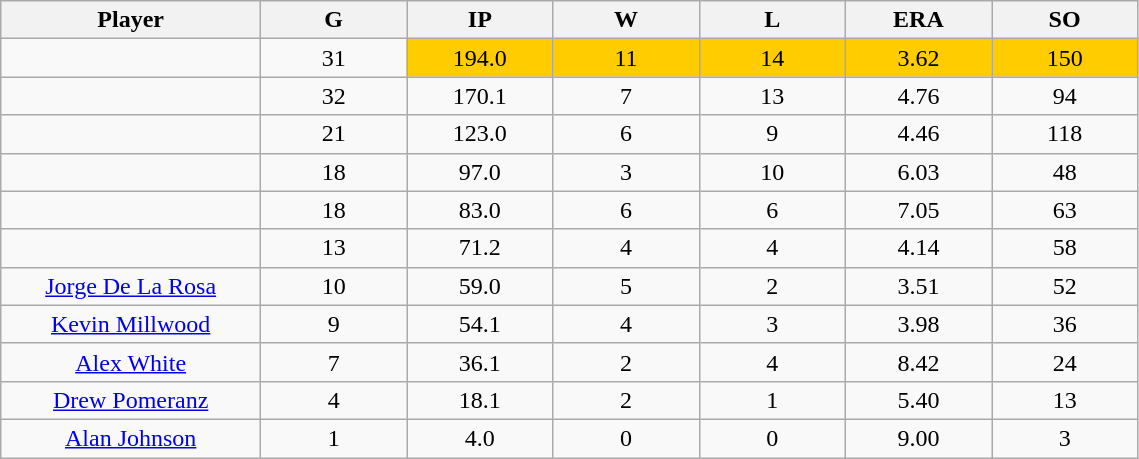<table class="wikitable sortable">
<tr>
<th bgcolor="#DDDDFF" width="16%">Player</th>
<th bgcolor="#DDDDFF" width="9%">G</th>
<th bgcolor="#DDDDFF" width="9%">IP</th>
<th bgcolor="#DDDDFF" width="9%">W</th>
<th bgcolor="#DDDDFF" width="9%">L</th>
<th bgcolor="#DDDDFF" width="9%">ERA</th>
<th bgcolor="#DDDDFF" width="9%">SO</th>
</tr>
<tr align="center">
<td></td>
<td>31</td>
<td bgcolor="#FFCC00">194.0</td>
<td bgcolor="#FFCC00">11</td>
<td bgcolor="#FFCC00">14</td>
<td bgcolor="#FFCC00">3.62</td>
<td bgcolor="#FFCC00">150</td>
</tr>
<tr align="center">
<td></td>
<td>32</td>
<td>170.1</td>
<td>7</td>
<td>13</td>
<td>4.76</td>
<td>94</td>
</tr>
<tr align="center">
<td></td>
<td>21</td>
<td>123.0</td>
<td>6</td>
<td>9</td>
<td>4.46</td>
<td>118</td>
</tr>
<tr align="center">
<td></td>
<td>18</td>
<td>97.0</td>
<td>3</td>
<td>10</td>
<td>6.03</td>
<td>48</td>
</tr>
<tr align="center">
<td></td>
<td>18</td>
<td>83.0</td>
<td>6</td>
<td>6</td>
<td>7.05</td>
<td>63</td>
</tr>
<tr align="center">
<td></td>
<td>13</td>
<td>71.2</td>
<td>4</td>
<td>4</td>
<td>4.14</td>
<td>58</td>
</tr>
<tr align="center">
<td><a href='#'>Jorge De La Rosa</a></td>
<td>10</td>
<td>59.0</td>
<td>5</td>
<td>2</td>
<td>3.51</td>
<td>52</td>
</tr>
<tr align=center>
<td><a href='#'>Kevin Millwood</a></td>
<td>9</td>
<td>54.1</td>
<td>4</td>
<td>3</td>
<td>3.98</td>
<td>36</td>
</tr>
<tr align=center>
<td><a href='#'>Alex White</a></td>
<td>7</td>
<td>36.1</td>
<td>2</td>
<td>4</td>
<td>8.42</td>
<td>24</td>
</tr>
<tr align=center>
<td><a href='#'>Drew Pomeranz</a></td>
<td>4</td>
<td>18.1</td>
<td>2</td>
<td>1</td>
<td>5.40</td>
<td>13</td>
</tr>
<tr align=center>
<td><a href='#'>Alan Johnson</a></td>
<td>1</td>
<td>4.0</td>
<td>0</td>
<td>0</td>
<td>9.00</td>
<td>3</td>
</tr>
</table>
